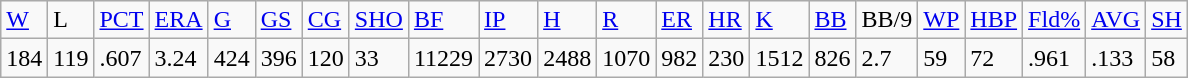<table class="wikitable">
<tr>
<td><a href='#'>W</a></td>
<td>L</td>
<td><a href='#'>PCT</a></td>
<td><a href='#'>ERA</a></td>
<td><a href='#'>G</a></td>
<td><a href='#'>GS</a></td>
<td><a href='#'>CG</a></td>
<td><a href='#'>SHO</a></td>
<td><a href='#'>BF</a></td>
<td><a href='#'>IP</a></td>
<td><a href='#'>H</a></td>
<td><a href='#'>R</a></td>
<td><a href='#'>ER</a></td>
<td><a href='#'>HR</a></td>
<td><a href='#'>K</a></td>
<td><a href='#'>BB</a></td>
<td>BB/9</td>
<td><a href='#'>WP</a></td>
<td><a href='#'>HBP</a></td>
<td><a href='#'>Fld%</a></td>
<td><a href='#'>AVG</a></td>
<td><a href='#'>SH</a></td>
</tr>
<tr>
<td>184</td>
<td>119</td>
<td>.607</td>
<td>3.24</td>
<td>424</td>
<td>396</td>
<td>120</td>
<td>33</td>
<td>11229</td>
<td>2730</td>
<td>2488</td>
<td>1070</td>
<td>982</td>
<td>230</td>
<td>1512</td>
<td>826</td>
<td>2.7</td>
<td>59</td>
<td>72</td>
<td>.961</td>
<td>.133</td>
<td>58</td>
</tr>
</table>
